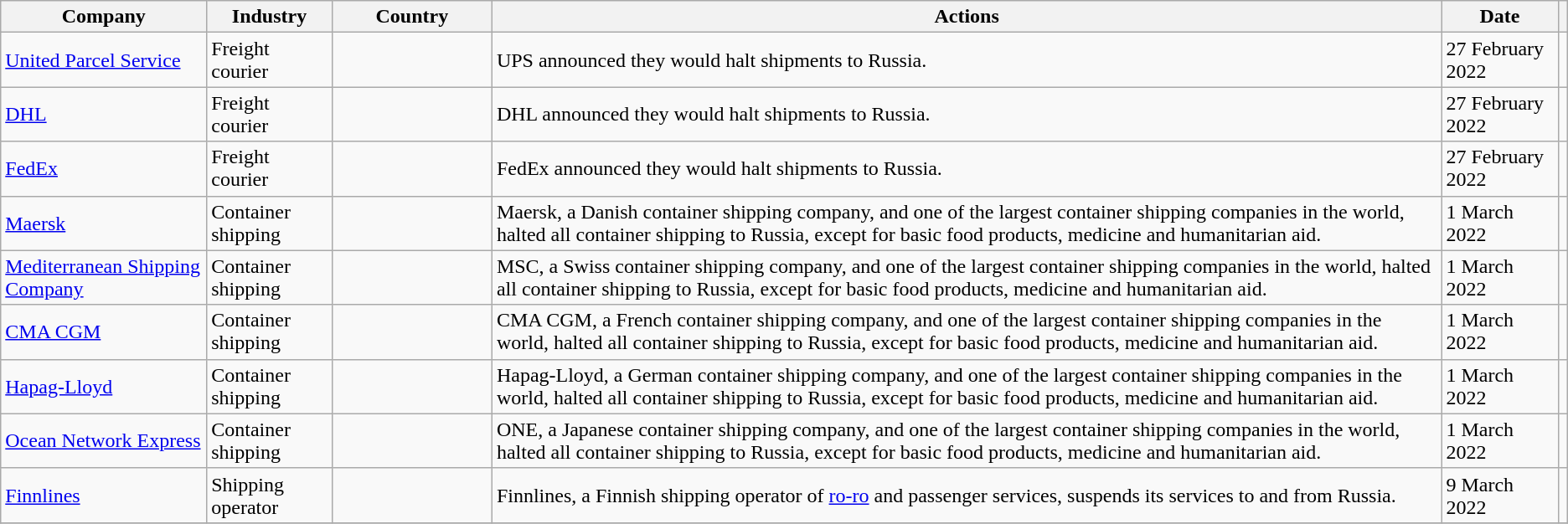<table class="wikitable sortable">
<tr>
<th>Company</th>
<th>Industry</th>
<th width=120px>Country</th>
<th>Actions</th>
<th data-sort-type=date>Date</th>
<th class="unsortable"></th>
</tr>
<tr>
<td><a href='#'>United Parcel Service</a></td>
<td>Freight courier</td>
<td></td>
<td>UPS announced they would halt shipments to Russia.</td>
<td>27 February 2022</td>
<td></td>
</tr>
<tr>
<td><a href='#'>DHL</a></td>
<td>Freight courier</td>
<td></td>
<td>DHL announced they would halt shipments to Russia.</td>
<td>27 February 2022</td>
<td></td>
</tr>
<tr>
<td><a href='#'>FedEx</a></td>
<td>Freight courier</td>
<td></td>
<td>FedEx announced they would halt shipments to Russia.</td>
<td>27 February 2022</td>
<td></td>
</tr>
<tr>
<td><a href='#'>Maersk</a></td>
<td>Container shipping</td>
<td></td>
<td>Maersk, a Danish container shipping company, and one of the largest container shipping companies in the world, halted all container shipping to Russia, except for basic food products, medicine and humanitarian aid.</td>
<td>1 March 2022</td>
<td></td>
</tr>
<tr>
<td><a href='#'>Mediterranean Shipping Company</a></td>
<td>Container shipping</td>
<td></td>
<td>MSC, a Swiss container shipping company, and one of the largest container shipping companies in the world, halted all container shipping to Russia, except for basic food products, medicine and humanitarian aid.</td>
<td>1 March 2022</td>
<td></td>
</tr>
<tr>
<td><a href='#'>CMA CGM</a></td>
<td>Container shipping</td>
<td></td>
<td>CMA CGM, a French container shipping company, and one of the largest container shipping companies in the world, halted all container shipping to Russia, except for basic food products, medicine and humanitarian aid.</td>
<td>1 March 2022</td>
<td></td>
</tr>
<tr>
<td><a href='#'>Hapag-Lloyd</a></td>
<td>Container shipping</td>
<td></td>
<td>Hapag-Lloyd, a German container shipping company, and one of the largest container shipping companies in the world, halted all container shipping to Russia, except for basic food products, medicine and humanitarian aid.</td>
<td>1 March 2022</td>
<td></td>
</tr>
<tr>
<td><a href='#'>Ocean Network Express</a></td>
<td>Container shipping</td>
<td></td>
<td>ONE, a Japanese container shipping company, and one of the largest container shipping companies in the world, halted all container shipping to Russia, except for basic food products, medicine and humanitarian aid.</td>
<td>1 March 2022</td>
<td></td>
</tr>
<tr>
<td><a href='#'>Finnlines</a></td>
<td>Shipping operator</td>
<td></td>
<td>Finnlines, a Finnish shipping operator of <a href='#'>ro-ro</a> and passenger services, suspends its services to and from Russia.</td>
<td>9 March 2022</td>
<td></td>
</tr>
<tr>
</tr>
</table>
